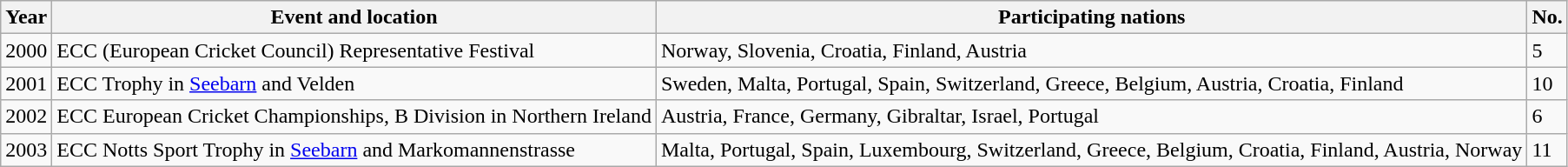<table class=wikitable>
<tr>
<th>Year</th>
<th>Event and location</th>
<th>Participating nations</th>
<th>No.</th>
</tr>
<tr>
<td>2000</td>
<td>ECC (European Cricket Council) Representative Festival</td>
<td>Norway, Slovenia, Croatia, Finland, Austria</td>
<td>5</td>
</tr>
<tr>
<td>2001</td>
<td>ECC Trophy in <a href='#'>Seebarn</a> and Velden</td>
<td>Sweden, Malta, Portugal, Spain, Switzerland, Greece, Belgium, Austria, Croatia, Finland</td>
<td>10</td>
</tr>
<tr>
<td>2002</td>
<td>ECC European Cricket Championships, B Division in Northern Ireland</td>
<td>Austria, France, Germany, Gibraltar, Israel, Portugal</td>
<td>6</td>
</tr>
<tr>
<td>2003</td>
<td>ECC Notts Sport Trophy in <a href='#'>Seebarn</a> and Markomannenstrasse</td>
<td>Malta, Portugal, Spain, Luxembourg, Switzerland, Greece, Belgium, Croatia, Finland, Austria, Norway</td>
<td>11</td>
</tr>
</table>
